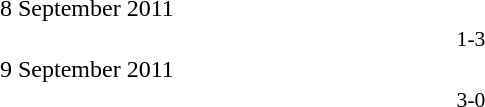<table style="width:50%;" cellspacing="1">
<tr>
<th width=15%></th>
<th width=10%></th>
<th width=15%></th>
</tr>
<tr>
<td>8 September 2011</td>
</tr>
<tr style=font-size:90%>
<td align=right></td>
<td align=center>1-3</td>
<td></td>
</tr>
<tr>
<td>9 September 2011</td>
</tr>
<tr style=font-size:90%>
<td align=right></td>
<td align=center>3-0</td>
<td></td>
</tr>
</table>
